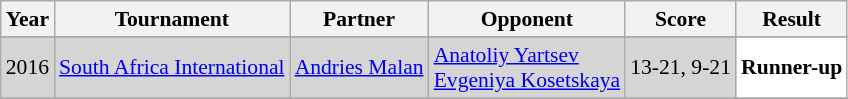<table class="sortable wikitable" style="font-size: 90%;">
<tr>
<th>Year</th>
<th>Tournament</th>
<th>Partner</th>
<th>Opponent</th>
<th>Score</th>
<th>Result</th>
</tr>
<tr>
</tr>
<tr style="background:#D5D5D5">
<td align="center">2016</td>
<td align="left"><a href='#'>South Africa International</a></td>
<td align="left"> <a href='#'>Andries Malan</a></td>
<td align="left"> <a href='#'>Anatoliy Yartsev</a><br> <a href='#'>Evgeniya Kosetskaya</a></td>
<td align="left">13-21, 9-21</td>
<td style="text-align:left; background:white"> <strong>Runner-up</strong></td>
</tr>
<tr>
</tr>
</table>
